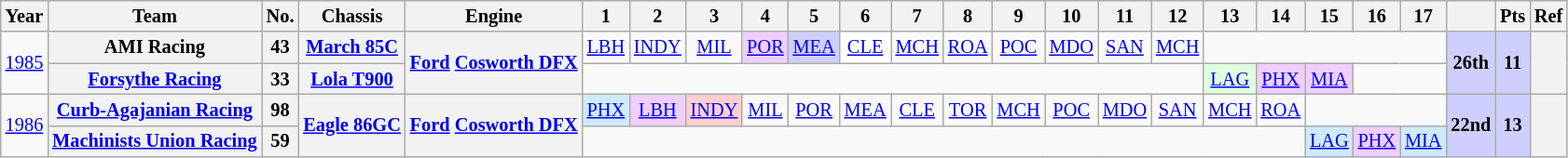<table class="wikitable" style="text-align:center; font-size:85%">
<tr>
<th>Year</th>
<th>Team</th>
<th>No.</th>
<th>Chassis</th>
<th>Engine</th>
<th>1</th>
<th>2</th>
<th>3</th>
<th>4</th>
<th>5</th>
<th>6</th>
<th>7</th>
<th>8</th>
<th>9</th>
<th>10</th>
<th>11</th>
<th>12</th>
<th>13</th>
<th>14</th>
<th>15</th>
<th>16</th>
<th>17</th>
<th></th>
<th>Pts</th>
<th>Ref</th>
</tr>
<tr>
<td rowspan=2><a href='#'>1985</a></td>
<th nowrap>AMI Racing</th>
<th>43</th>
<th nowrap><a href='#'>March 85C</a></th>
<th rowspan=2 nowrap><a href='#'>Ford</a> <a href='#'>Cosworth DFX</a></th>
<td><a href='#'>LBH</a></td>
<td><a href='#'>INDY</a></td>
<td><a href='#'>MIL</a></td>
<td style="background: #EFCFFF"><a href='#'>POR</a><br></td>
<td style="background: #CFCFFF"><a href='#'>MEA</a><br></td>
<td style="background: #FFFFFF"><a href='#'>CLE</a><br></td>
<td><a href='#'>MCH</a></td>
<td><a href='#'>ROA</a></td>
<td><a href='#'>POC</a></td>
<td><a href='#'>MDO</a></td>
<td><a href='#'>SAN</a></td>
<td><a href='#'>MCH</a></td>
<td colspan=5></td>
<th rowspan=2 style="background:#CFCFFF;">26th</th>
<th rowspan=2 style="background:#CFCFFF;">11</th>
<th rowspan=2></th>
</tr>
<tr>
<th nowrap><a href='#'>Forsythe Racing</a></th>
<th>33</th>
<th nowrap><a href='#'>Lola T900</a></th>
<td colspan=12></td>
<td style="background: #DFFFDF"><a href='#'>LAG</a><br></td>
<td style="background: #EFCFFF"><a href='#'>PHX</a><br></td>
<td style="background: #EFCFFF"><a href='#'>MIA</a><br></td>
<td colspan=2></td>
</tr>
<tr>
<td rowspan=2><a href='#'>1986</a></td>
<th nowrap><a href='#'>Curb-Agajanian Racing</a></th>
<th>98</th>
<th rowspan=2 nowrap><a href='#'>Eagle 86GC</a></th>
<th rowspan=2 nowrap><a href='#'>Ford</a> <a href='#'>Cosworth DFX</a></th>
<td style="background: #CFEAFF"><a href='#'>PHX</a><br></td>
<td style="background: #EFCFFF"><a href='#'>LBH</a><br></td>
<td style="background:#FFCFCF;"><a href='#'>INDY</a><br></td>
<td><a href='#'>MIL</a></td>
<td><a href='#'>POR</a></td>
<td><a href='#'>MEA</a></td>
<td><a href='#'>CLE</a></td>
<td><a href='#'>TOR</a></td>
<td><a href='#'>MCH</a></td>
<td><a href='#'>POC</a></td>
<td><a href='#'>MDO</a></td>
<td><a href='#'>SAN</a></td>
<td><a href='#'>MCH</a></td>
<td><a href='#'>ROA</a></td>
<td colspan=3></td>
<th rowspan=2 style="background:#CFCFFF;">22nd</th>
<th rowspan=2 style="background:#CFCFFF;">13</th>
<th rowspan=2></th>
</tr>
<tr>
<th nowrap><a href='#'>Machinists Union Racing</a></th>
<th>59</th>
<td colspan=14></td>
<td style="background: #CFEAFF"><a href='#'>LAG</a><br></td>
<td style="background: #EFCFFF"><a href='#'>PHX</a><br></td>
<td style="background: #CFEAFF"><a href='#'>MIA</a><br></td>
</tr>
</table>
